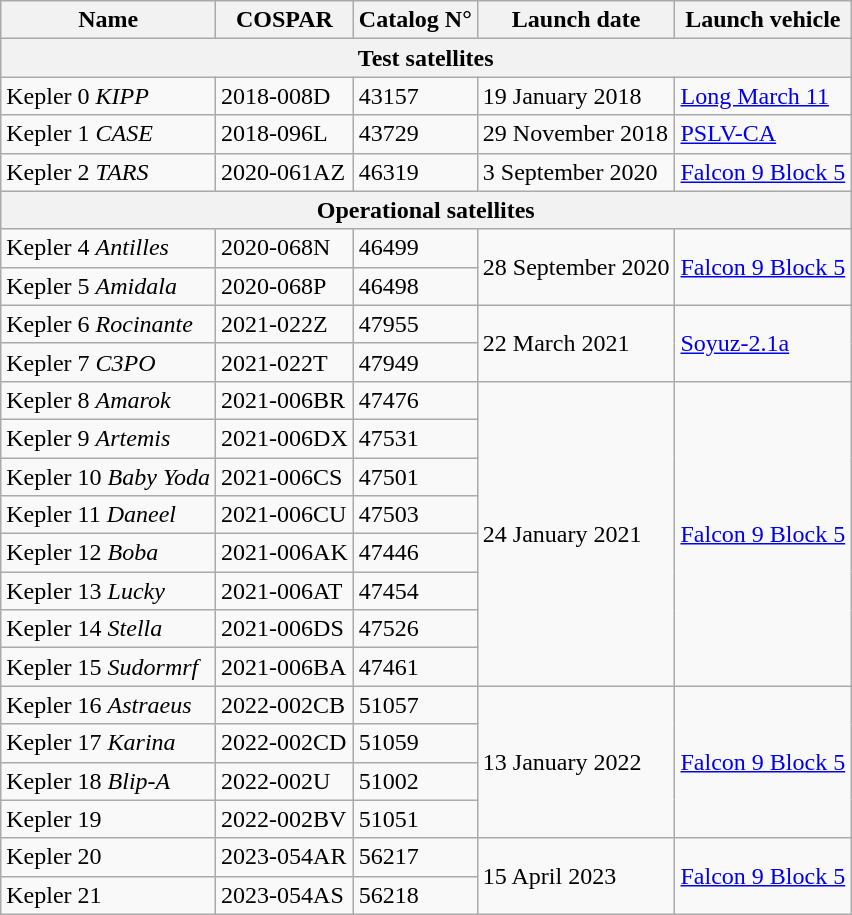<table class="wikitable">
<tr>
<th>Name</th>
<th>COSPAR</th>
<th>Catalog N°</th>
<th>Launch date</th>
<th>Launch vehicle</th>
</tr>
<tr>
<th colspan=5>Test satellites</th>
</tr>
<tr>
<td>Kepler 0 <em>KIPP</em></td>
<td>2018-008D</td>
<td>43157</td>
<td>19 January 2018</td>
<td><a href='#'>Long March 11</a></td>
</tr>
<tr>
<td>Kepler 1 <em>CASE</em></td>
<td>2018-096L</td>
<td>43729</td>
<td>29 November 2018</td>
<td><a href='#'>PSLV-CA</a></td>
</tr>
<tr>
<td>Kepler 2 <em>TARS</em></td>
<td>2020-061AZ</td>
<td>46319</td>
<td>3 September 2020</td>
<td><a href='#'>Falcon 9 Block 5</a></td>
</tr>
<tr>
<th colspan=5>Operational satellites</th>
</tr>
<tr>
<td>Kepler 4 <em>Antilles</em></td>
<td>2020-068N</td>
<td>46499</td>
<td rowspan=2>28 September 2020</td>
<td rowspan=2><a href='#'>Falcon 9 Block 5</a></td>
</tr>
<tr>
<td>Kepler 5 <em>Amidala</em></td>
<td>2020-068P</td>
<td>46498</td>
</tr>
<tr>
<td>Kepler 6 <em>Rocinante</em></td>
<td>2021-022Z</td>
<td>47955</td>
<td rowspan=2>22 March 2021</td>
<td rowspan=2><a href='#'>Soyuz-2.1a</a></td>
</tr>
<tr>
<td>Kepler 7 <em>C3PO</em></td>
<td>2021-022T</td>
<td>47949</td>
</tr>
<tr>
<td>Kepler 8 <em>Amarok</em></td>
<td>2021-006BR</td>
<td>47476</td>
<td rowspan=8>24 January 2021</td>
<td rowspan=8><a href='#'>Falcon 9 Block 5</a></td>
</tr>
<tr>
<td>Kepler 9 <em>Artemis</em></td>
<td>2021-006DX</td>
<td>47531</td>
</tr>
<tr>
<td>Kepler 10 <em>Baby Yoda</em></td>
<td>2021-006CS</td>
<td>47501</td>
</tr>
<tr>
<td>Kepler 11 <em>Daneel</em></td>
<td>2021-006CU</td>
<td>47503</td>
</tr>
<tr>
<td>Kepler 12 <em>Boba</em></td>
<td>2021-006AK</td>
<td>47446</td>
</tr>
<tr>
<td>Kepler 13 <em>Lucky</em></td>
<td>2021-006AT</td>
<td>47454</td>
</tr>
<tr>
<td>Kepler 14 <em>Stella</em></td>
<td>2021-006DS</td>
<td>47526</td>
</tr>
<tr>
<td>Kepler 15 <em>Sudormrf</em></td>
<td>2021-006BA</td>
<td>47461</td>
</tr>
<tr>
<td>Kepler 16 <em>Astraeus</em></td>
<td>2022-002CB</td>
<td>51057</td>
<td rowspan=4>13 January 2022</td>
<td rowspan=4><a href='#'>Falcon 9 Block 5</a></td>
</tr>
<tr>
<td>Kepler 17 <em>Karina</em></td>
<td>2022-002CD</td>
<td>51059</td>
</tr>
<tr>
<td>Kepler 18 <em>Blip-A</em></td>
<td>2022-002U</td>
<td>51002</td>
</tr>
<tr>
<td>Kepler 19</td>
<td>2022-002BV</td>
<td>51051</td>
</tr>
<tr>
<td>Kepler 20</td>
<td>2023-054AR</td>
<td>56217</td>
<td rowspan=4>15 April 2023</td>
<td rowspan=4><a href='#'>Falcon 9 Block 5</a></td>
</tr>
<tr>
<td>Kepler 21</td>
<td>2023-054AS</td>
<td>56218</td>
</tr>
</table>
